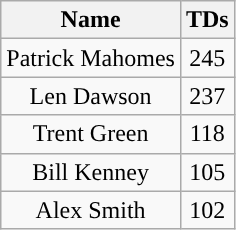<table class="wikitable sortable" style="text-align:center">
<tr>
<th>Name</th>
<th>TDs</th>
</tr>
<tr>
<td>Patrick Mahomes</td>
<td>245</td>
</tr>
<tr>
<td>Len Dawson</td>
<td>237</td>
</tr>
<tr>
<td>Trent Green</td>
<td>118</td>
</tr>
<tr>
<td>Bill Kenney</td>
<td>105</td>
</tr>
<tr>
<td>Alex Smith</td>
<td>102</td>
</tr>
</table>
